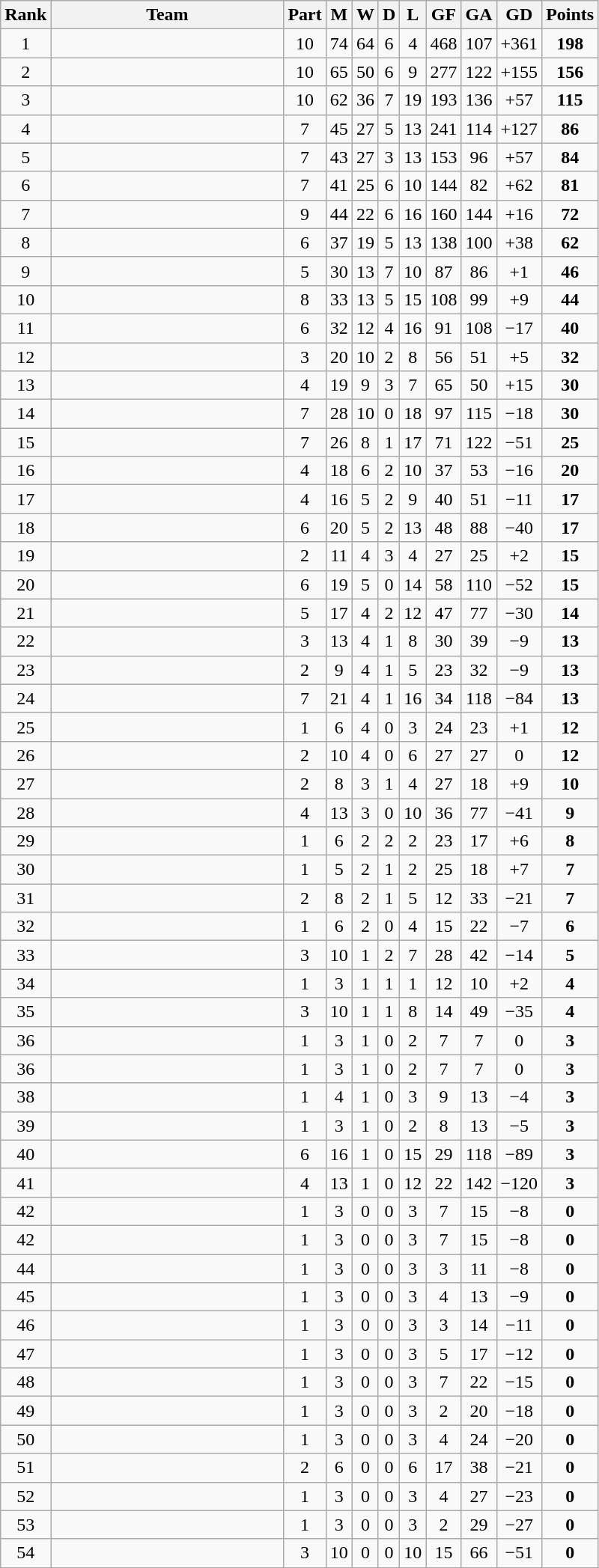<table class="wikitable sortable" style="text-align:center">
<tr>
<th>Rank</th>
<th width=200>Team</th>
<th>Part</th>
<th>M</th>
<th>W</th>
<th>D</th>
<th>L</th>
<th>GF</th>
<th>GA</th>
<th>GD</th>
<th width=40>Points</th>
</tr>
<tr>
<td>1</td>
<td align=left></td>
<td>10</td>
<td>74</td>
<td>64</td>
<td>6</td>
<td>4</td>
<td>468</td>
<td>107</td>
<td>+361</td>
<td><strong>198</strong></td>
</tr>
<tr>
<td>2</td>
<td align=left></td>
<td>10</td>
<td>65</td>
<td>50</td>
<td>6</td>
<td>9</td>
<td>277</td>
<td>122</td>
<td>+155</td>
<td><strong>156</strong></td>
</tr>
<tr>
<td>3</td>
<td align=left></td>
<td>10</td>
<td>62</td>
<td>36</td>
<td>7</td>
<td>19</td>
<td>193</td>
<td>136</td>
<td>+57</td>
<td><strong>115</strong></td>
</tr>
<tr>
<td>4</td>
<td align=left></td>
<td>7</td>
<td>45</td>
<td>27</td>
<td>5</td>
<td>13</td>
<td>241</td>
<td>114</td>
<td>+127</td>
<td><strong>86</strong></td>
</tr>
<tr>
<td>5</td>
<td align=left></td>
<td>7</td>
<td>43</td>
<td>27</td>
<td>3</td>
<td>13</td>
<td>153</td>
<td>96</td>
<td>+57</td>
<td><strong>84</strong></td>
</tr>
<tr>
<td>6</td>
<td align=left></td>
<td>7</td>
<td>41</td>
<td>25</td>
<td>6</td>
<td>10</td>
<td>144</td>
<td>82</td>
<td>+62</td>
<td><strong>81</strong></td>
</tr>
<tr>
<td>7</td>
<td align=left></td>
<td>9</td>
<td>44</td>
<td>22</td>
<td>6</td>
<td>16</td>
<td>160</td>
<td>144</td>
<td>+16</td>
<td><strong>72</strong></td>
</tr>
<tr>
<td>8</td>
<td align=left></td>
<td>6</td>
<td>37</td>
<td>19</td>
<td>5</td>
<td>13</td>
<td>138</td>
<td>100</td>
<td>+38</td>
<td><strong>62</strong></td>
</tr>
<tr>
<td>9</td>
<td align=left></td>
<td>5</td>
<td>30</td>
<td>13</td>
<td>7</td>
<td>10</td>
<td>87</td>
<td>86</td>
<td>+1</td>
<td><strong>46</strong></td>
</tr>
<tr>
<td>10</td>
<td align=left></td>
<td>8</td>
<td>33</td>
<td>13</td>
<td>5</td>
<td>15</td>
<td>108</td>
<td>99</td>
<td>+9</td>
<td><strong>44</strong></td>
</tr>
<tr>
<td>11</td>
<td align=left></td>
<td>6</td>
<td>32</td>
<td>12</td>
<td>4</td>
<td>16</td>
<td>91</td>
<td>108</td>
<td>−17</td>
<td><strong>40</strong></td>
</tr>
<tr>
<td>12</td>
<td align=left></td>
<td>3</td>
<td>20</td>
<td>10</td>
<td>2</td>
<td>8</td>
<td>56</td>
<td>51</td>
<td>+5</td>
<td><strong>32</strong></td>
</tr>
<tr>
<td>13</td>
<td align="left"></td>
<td>4</td>
<td>19</td>
<td>9</td>
<td>3</td>
<td>7</td>
<td>65</td>
<td>50</td>
<td>+15</td>
<td><strong>30</strong></td>
</tr>
<tr>
<td>14</td>
<td align="left"></td>
<td>7</td>
<td>28</td>
<td>10</td>
<td>0</td>
<td>18</td>
<td>97</td>
<td>115</td>
<td>−18</td>
<td><strong>30</strong></td>
</tr>
<tr>
<td>15</td>
<td align="left"></td>
<td>7</td>
<td>26</td>
<td>8</td>
<td>1</td>
<td>17</td>
<td>71</td>
<td>122</td>
<td>−51</td>
<td><strong>25</strong></td>
</tr>
<tr>
<td>16</td>
<td align="left"></td>
<td>4</td>
<td>18</td>
<td>6</td>
<td>2</td>
<td>10</td>
<td>37</td>
<td>53</td>
<td>−16</td>
<td><strong>20</strong></td>
</tr>
<tr>
<td>17</td>
<td align="left"></td>
<td>4</td>
<td>16</td>
<td>5</td>
<td>2</td>
<td>9</td>
<td>40</td>
<td>51</td>
<td>−11</td>
<td><strong>17</strong></td>
</tr>
<tr>
<td>18</td>
<td align="left"></td>
<td>6</td>
<td>20</td>
<td>5</td>
<td>2</td>
<td>13</td>
<td>48</td>
<td>88</td>
<td>−40</td>
<td><strong>17</strong></td>
</tr>
<tr>
<td>19</td>
<td align="left"></td>
<td>2</td>
<td>11</td>
<td>4</td>
<td>3</td>
<td>4</td>
<td>27</td>
<td>25</td>
<td>+2</td>
<td><strong>15</strong></td>
</tr>
<tr>
<td>20</td>
<td align="left"></td>
<td>6</td>
<td>19</td>
<td>5</td>
<td>0</td>
<td>14</td>
<td>58</td>
<td>110</td>
<td>−52</td>
<td><strong>15</strong></td>
</tr>
<tr>
<td>21</td>
<td align="left"></td>
<td>5</td>
<td>17</td>
<td>4</td>
<td>2</td>
<td>12</td>
<td>47</td>
<td>77</td>
<td>−30</td>
<td><strong>14</strong></td>
</tr>
<tr>
<td>22</td>
<td align="left"></td>
<td>3</td>
<td>13</td>
<td>4</td>
<td>1</td>
<td>8</td>
<td>30</td>
<td>39</td>
<td>−9</td>
<td><strong>13</strong></td>
</tr>
<tr>
<td>23</td>
<td align="left"></td>
<td>2</td>
<td>9</td>
<td>4</td>
<td>1</td>
<td>5</td>
<td>23</td>
<td>32</td>
<td>−9</td>
<td><strong>13</strong></td>
</tr>
<tr>
<td>24</td>
<td align="left"></td>
<td>7</td>
<td>21</td>
<td>4</td>
<td>1</td>
<td>16</td>
<td>34</td>
<td>118</td>
<td>−84</td>
<td><strong>13</strong></td>
</tr>
<tr>
<td>25</td>
<td align="left"></td>
<td>1</td>
<td>6</td>
<td>4</td>
<td>0</td>
<td>3</td>
<td>24</td>
<td>23</td>
<td>+1</td>
<td><strong>12</strong></td>
</tr>
<tr>
<td>26</td>
<td align="left"></td>
<td>2</td>
<td>10</td>
<td>4</td>
<td>0</td>
<td>6</td>
<td>27</td>
<td>27</td>
<td>0</td>
<td><strong>12</strong></td>
</tr>
<tr>
<td>27</td>
<td align="left"></td>
<td>2</td>
<td>8</td>
<td>3</td>
<td>1</td>
<td>4</td>
<td>27</td>
<td>18</td>
<td>+9</td>
<td><strong>10</strong></td>
</tr>
<tr>
<td>28</td>
<td align="left"></td>
<td>4</td>
<td>13</td>
<td>3</td>
<td>0</td>
<td>10</td>
<td>36</td>
<td>77</td>
<td>−41</td>
<td><strong>9</strong></td>
</tr>
<tr>
<td>29</td>
<td align="left"></td>
<td>1</td>
<td>6</td>
<td>2</td>
<td>2</td>
<td>2</td>
<td>23</td>
<td>17</td>
<td>+6</td>
<td><strong>8</strong></td>
</tr>
<tr>
<td>30</td>
<td align="left"></td>
<td>1</td>
<td>5</td>
<td>2</td>
<td>1</td>
<td>2</td>
<td>25</td>
<td>18</td>
<td>+7</td>
<td><strong>7</strong></td>
</tr>
<tr>
<td>31</td>
<td align="left"></td>
<td>2</td>
<td>8</td>
<td>2</td>
<td>1</td>
<td>5</td>
<td>12</td>
<td>33</td>
<td>−21</td>
<td><strong>7</strong></td>
</tr>
<tr>
<td>32</td>
<td align="left"></td>
<td>1</td>
<td>6</td>
<td>2</td>
<td>0</td>
<td>4</td>
<td>15</td>
<td>22</td>
<td>−7</td>
<td><strong>6</strong></td>
</tr>
<tr>
<td>33</td>
<td align=left></td>
<td>3</td>
<td>10</td>
<td>1</td>
<td>2</td>
<td>7</td>
<td>28</td>
<td>42</td>
<td>−14</td>
<td><strong>5</strong></td>
</tr>
<tr>
<td>34</td>
<td align="left"></td>
<td>1</td>
<td>3</td>
<td>1</td>
<td>1</td>
<td>1</td>
<td>12</td>
<td>10</td>
<td>+2</td>
<td><strong>4</strong></td>
</tr>
<tr>
<td>35</td>
<td align="left"></td>
<td>3</td>
<td>10</td>
<td>1</td>
<td>1</td>
<td>8</td>
<td>14</td>
<td>49</td>
<td>−35</td>
<td><strong>4</strong></td>
</tr>
<tr>
<td>36</td>
<td align="left"></td>
<td>1</td>
<td>3</td>
<td>1</td>
<td>0</td>
<td>2</td>
<td>7</td>
<td>7</td>
<td>0</td>
<td><strong>3</strong></td>
</tr>
<tr>
<td>36</td>
<td align="left"></td>
<td>1</td>
<td>3</td>
<td>1</td>
<td>0</td>
<td>2</td>
<td>7</td>
<td>7</td>
<td>0</td>
<td><strong>3</strong></td>
</tr>
<tr>
<td>38</td>
<td align="left"></td>
<td>1</td>
<td>4</td>
<td>1</td>
<td>0</td>
<td>3</td>
<td>9</td>
<td>13</td>
<td>−4</td>
<td><strong>3</strong></td>
</tr>
<tr>
<td>39</td>
<td align="left"></td>
<td>1</td>
<td>3</td>
<td>1</td>
<td>0</td>
<td>2</td>
<td>8</td>
<td>13</td>
<td>−5</td>
<td><strong>3</strong></td>
</tr>
<tr>
<td>40</td>
<td align="left"></td>
<td>6</td>
<td>16</td>
<td>1</td>
<td>0</td>
<td>15</td>
<td>29</td>
<td>118</td>
<td>−89</td>
<td><strong>3</strong></td>
</tr>
<tr>
<td>41</td>
<td align="left"></td>
<td>4</td>
<td>13</td>
<td>1</td>
<td>0</td>
<td>12</td>
<td>22</td>
<td>142</td>
<td>−120</td>
<td><strong>3</strong></td>
</tr>
<tr>
<td>42</td>
<td align="left"></td>
<td>1</td>
<td>3</td>
<td>0</td>
<td>0</td>
<td>3</td>
<td>7</td>
<td>15</td>
<td>−8</td>
<td><strong>0</strong></td>
</tr>
<tr>
<td>42</td>
<td align="left"></td>
<td>1</td>
<td>3</td>
<td>0</td>
<td>0</td>
<td>3</td>
<td>7</td>
<td>15</td>
<td>−8</td>
<td><strong>0</strong></td>
</tr>
<tr>
<td>44</td>
<td align="left"></td>
<td>1</td>
<td>3</td>
<td>0</td>
<td>0</td>
<td>3</td>
<td>3</td>
<td>11</td>
<td>−8</td>
<td><strong>0</strong></td>
</tr>
<tr>
<td>45</td>
<td align="left"></td>
<td>1</td>
<td>3</td>
<td>0</td>
<td>0</td>
<td>3</td>
<td>4</td>
<td>13</td>
<td>−9</td>
<td><strong>0</strong></td>
</tr>
<tr>
<td>46</td>
<td align="left"></td>
<td>1</td>
<td>3</td>
<td>0</td>
<td>0</td>
<td>3</td>
<td>3</td>
<td>14</td>
<td>−11</td>
<td><strong>0</strong></td>
</tr>
<tr>
<td>47</td>
<td align="left"></td>
<td>1</td>
<td>3</td>
<td>0</td>
<td>0</td>
<td>3</td>
<td>5</td>
<td>17</td>
<td>−12</td>
<td><strong>0</strong></td>
</tr>
<tr>
<td>48</td>
<td align="left"></td>
<td>1</td>
<td>3</td>
<td>0</td>
<td>0</td>
<td>3</td>
<td>7</td>
<td>22</td>
<td>−15</td>
<td><strong>0</strong></td>
</tr>
<tr>
<td>49</td>
<td align="left"></td>
<td>1</td>
<td>3</td>
<td>0</td>
<td>0</td>
<td>3</td>
<td>2</td>
<td>20</td>
<td>−18</td>
<td><strong>0</strong></td>
</tr>
<tr>
<td>50</td>
<td align="left"></td>
<td>1</td>
<td>3</td>
<td>0</td>
<td>0</td>
<td>3</td>
<td>4</td>
<td>24</td>
<td>−20</td>
<td><strong>0</strong></td>
</tr>
<tr>
<td>51</td>
<td align="left"></td>
<td>2</td>
<td>6</td>
<td>0</td>
<td>0</td>
<td>6</td>
<td>17</td>
<td>38</td>
<td>−21</td>
<td><strong>0</strong></td>
</tr>
<tr>
<td>52</td>
<td align="left"></td>
<td>1</td>
<td>3</td>
<td>0</td>
<td>0</td>
<td>3</td>
<td>4</td>
<td>27</td>
<td>−23</td>
<td><strong>0</strong></td>
</tr>
<tr>
<td>53</td>
<td align="left"></td>
<td>1</td>
<td>3</td>
<td>0</td>
<td>0</td>
<td>3</td>
<td>2</td>
<td>29</td>
<td>−27</td>
<td><strong>0</strong></td>
</tr>
<tr>
<td>54</td>
<td align="left"></td>
<td>3</td>
<td>10</td>
<td>0</td>
<td>0</td>
<td>10</td>
<td>15</td>
<td>66</td>
<td>−51</td>
<td><strong>0</strong></td>
</tr>
</table>
